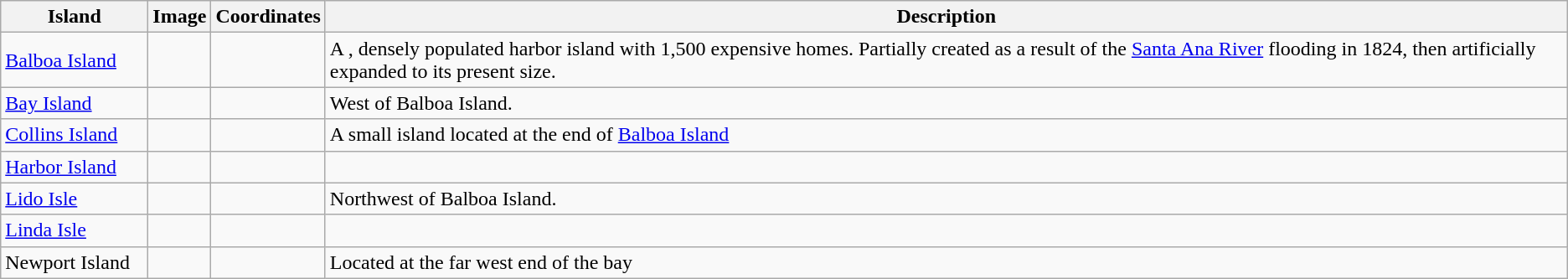<table class="wikitable">
<tr>
<th width=110>Island</th>
<th>Image</th>
<th>Coordinates</th>
<th>Description</th>
</tr>
<tr>
<td><a href='#'>Balboa Island</a></td>
<td></td>
<td></td>
<td>A , densely populated harbor island with 1,500 expensive homes. Partially created as a result of the <a href='#'>Santa Ana River</a> flooding in 1824, then artificially expanded to its present size.</td>
</tr>
<tr>
<td><a href='#'>Bay Island</a></td>
<td></td>
<td></td>
<td>West of Balboa Island.</td>
</tr>
<tr>
<td><a href='#'>Collins Island</a></td>
<td></td>
<td></td>
<td>A small island located at the end of <a href='#'>Balboa Island</a></td>
</tr>
<tr>
<td><a href='#'>Harbor Island</a></td>
<td></td>
<td></td>
<td></td>
</tr>
<tr>
<td><a href='#'>Lido Isle</a></td>
<td></td>
<td></td>
<td>Northwest of Balboa Island.</td>
</tr>
<tr>
<td><a href='#'>Linda Isle</a></td>
<td></td>
<td></td>
<td></td>
</tr>
<tr>
<td>Newport Island</td>
<td></td>
<td></td>
<td>Located at the far west end of the bay</td>
</tr>
</table>
